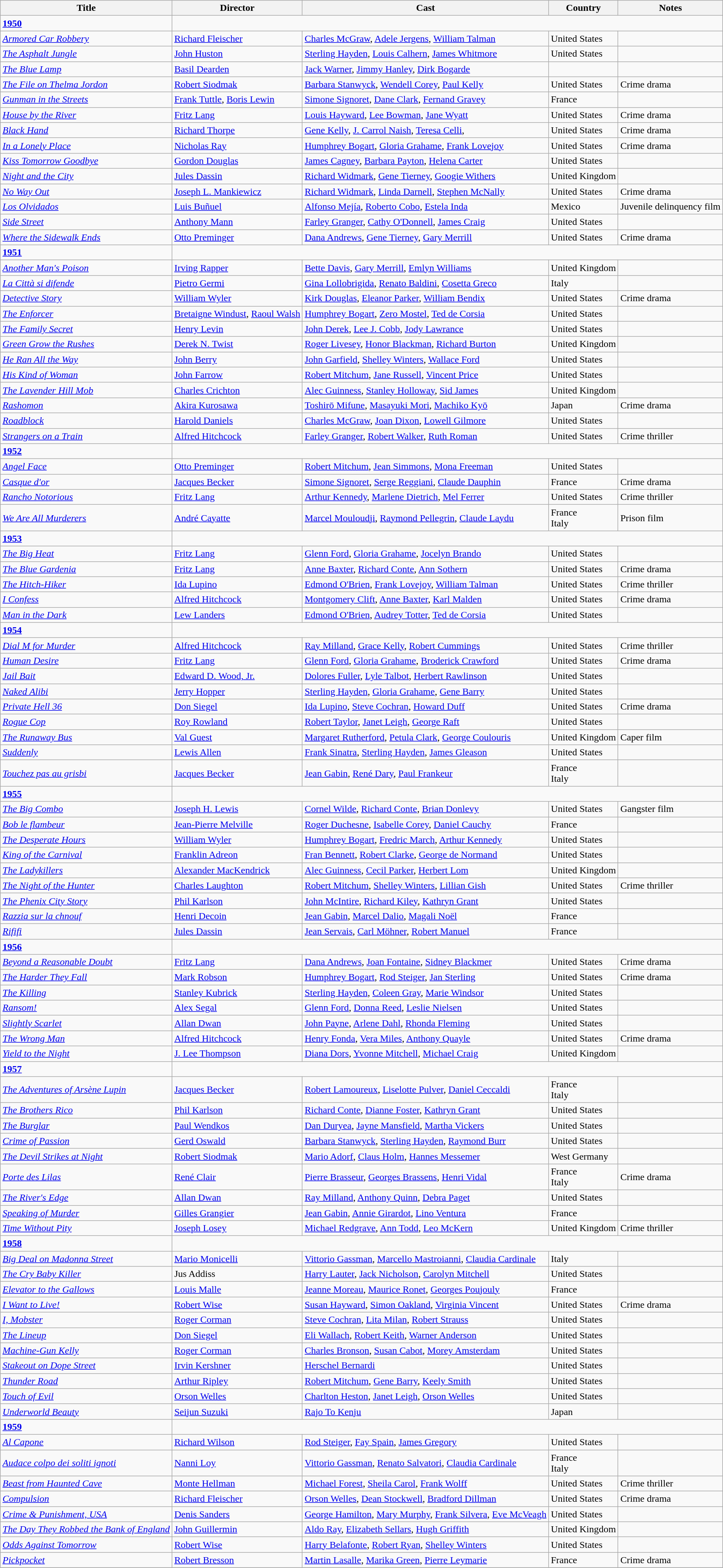<table class="wikitable">
<tr>
<th>Title</th>
<th>Director</th>
<th>Cast</th>
<th>Country</th>
<th>Notes</th>
</tr>
<tr>
<td><strong><a href='#'>1950</a></strong></td>
</tr>
<tr>
<td><em><a href='#'>Armored Car Robbery</a></em></td>
<td><a href='#'>Richard Fleischer</a></td>
<td><a href='#'>Charles McGraw</a>, <a href='#'>Adele Jergens</a>, <a href='#'>William Talman</a></td>
<td>United States</td>
<td></td>
</tr>
<tr>
<td><em><a href='#'>The Asphalt Jungle</a></em></td>
<td><a href='#'>John Huston</a></td>
<td><a href='#'>Sterling Hayden</a>, <a href='#'>Louis Calhern</a>, <a href='#'>James Whitmore</a></td>
<td>United States</td>
<td></td>
</tr>
<tr>
<td><em><a href='#'>The Blue Lamp</a></em></td>
<td><a href='#'>Basil Dearden</a></td>
<td><a href='#'>Jack Warner</a>, <a href='#'>Jimmy Hanley</a>, <a href='#'>Dirk Bogarde</a></td>
<td></td>
<td></td>
</tr>
<tr>
<td><em><a href='#'>The File on Thelma Jordon</a></em></td>
<td><a href='#'>Robert Siodmak</a></td>
<td><a href='#'>Barbara Stanwyck</a>, <a href='#'>Wendell Corey</a>, <a href='#'>Paul Kelly</a></td>
<td>United States</td>
<td>Crime drama</td>
</tr>
<tr>
<td><em><a href='#'>Gunman in the Streets</a></em></td>
<td><a href='#'>Frank Tuttle</a>, <a href='#'>Boris Lewin</a></td>
<td><a href='#'>Simone Signoret</a>, <a href='#'>Dane Clark</a>, <a href='#'>Fernand Gravey</a></td>
<td>France</td>
<td></td>
</tr>
<tr>
<td><em><a href='#'>House by the River</a></em></td>
<td><a href='#'>Fritz Lang</a></td>
<td><a href='#'>Louis Hayward</a>, <a href='#'>Lee Bowman</a>, <a href='#'>Jane Wyatt</a></td>
<td>United States</td>
<td>Crime drama</td>
</tr>
<tr>
<td><em><a href='#'>Black Hand</a></em></td>
<td><a href='#'>Richard Thorpe</a></td>
<td><a href='#'>Gene Kelly</a>, <a href='#'>J. Carrol Naish</a>, <a href='#'>Teresa Celli</a>,</td>
<td>United States</td>
<td>Crime drama</td>
</tr>
<tr>
<td><em><a href='#'>In a Lonely Place</a></em></td>
<td><a href='#'>Nicholas Ray</a></td>
<td><a href='#'>Humphrey Bogart</a>, <a href='#'>Gloria Grahame</a>, <a href='#'>Frank Lovejoy</a></td>
<td>United States</td>
<td>Crime drama</td>
</tr>
<tr>
<td><em><a href='#'>Kiss Tomorrow Goodbye</a></em></td>
<td><a href='#'>Gordon Douglas</a></td>
<td><a href='#'>James Cagney</a>, <a href='#'>Barbara Payton</a>, <a href='#'>Helena Carter</a></td>
<td>United States</td>
<td></td>
</tr>
<tr>
<td><em><a href='#'>Night and the City</a></em></td>
<td><a href='#'>Jules Dassin</a></td>
<td><a href='#'>Richard Widmark</a>, <a href='#'>Gene Tierney</a>, <a href='#'>Googie Withers</a></td>
<td>United Kingdom</td>
<td></td>
</tr>
<tr>
<td><em><a href='#'>No Way Out</a></em></td>
<td><a href='#'>Joseph L. Mankiewicz</a></td>
<td><a href='#'>Richard Widmark</a>, <a href='#'>Linda Darnell</a>, <a href='#'>Stephen McNally</a></td>
<td>United States</td>
<td>Crime drama</td>
</tr>
<tr>
<td><em><a href='#'>Los Olvidados</a></em></td>
<td><a href='#'>Luis Buñuel</a></td>
<td><a href='#'>Alfonso Mejía</a>, <a href='#'>Roberto Cobo</a>, <a href='#'>Estela Inda</a></td>
<td>Mexico</td>
<td>Juvenile delinquency film</td>
</tr>
<tr>
<td><em><a href='#'>Side Street</a></em></td>
<td><a href='#'>Anthony Mann</a></td>
<td><a href='#'>Farley Granger</a>, <a href='#'>Cathy O'Donnell</a>, <a href='#'>James Craig</a></td>
<td>United States</td>
<td></td>
</tr>
<tr>
<td><em><a href='#'>Where the Sidewalk Ends</a></em></td>
<td><a href='#'>Otto Preminger</a></td>
<td><a href='#'>Dana Andrews</a>, <a href='#'>Gene Tierney</a>, <a href='#'>Gary Merrill</a></td>
<td>United States</td>
<td>Crime drama</td>
</tr>
<tr>
<td><strong><a href='#'>1951</a></strong></td>
</tr>
<tr>
<td><em><a href='#'>Another Man's Poison</a></em></td>
<td><a href='#'>Irving Rapper</a></td>
<td><a href='#'>Bette Davis</a>, <a href='#'>Gary Merrill</a>, <a href='#'>Emlyn Williams</a></td>
<td>United Kingdom</td>
<td></td>
</tr>
<tr>
<td><em><a href='#'>La Città si difende</a></em></td>
<td><a href='#'>Pietro Germi</a></td>
<td><a href='#'>Gina Lollobrigida</a>, <a href='#'>Renato Baldini</a>, <a href='#'>Cosetta Greco</a></td>
<td>Italy</td>
<td></td>
</tr>
<tr>
<td><em><a href='#'>Detective Story</a></em></td>
<td><a href='#'>William Wyler</a></td>
<td><a href='#'>Kirk Douglas</a>, <a href='#'>Eleanor Parker</a>, <a href='#'>William Bendix</a></td>
<td>United States</td>
<td>Crime drama</td>
</tr>
<tr>
<td><em><a href='#'>The Enforcer</a></em></td>
<td><a href='#'>Bretaigne Windust</a>, <a href='#'>Raoul Walsh</a></td>
<td><a href='#'>Humphrey Bogart</a>, <a href='#'>Zero Mostel</a>, <a href='#'>Ted de Corsia</a></td>
<td>United States</td>
<td></td>
</tr>
<tr>
<td><em><a href='#'>The Family Secret</a></em></td>
<td><a href='#'>Henry Levin</a></td>
<td><a href='#'>John Derek</a>, <a href='#'>Lee J. Cobb</a>, <a href='#'>Jody Lawrance</a></td>
<td>United States</td>
<td></td>
</tr>
<tr>
<td><em><a href='#'>Green Grow the Rushes</a></em></td>
<td><a href='#'>Derek N. Twist</a></td>
<td><a href='#'>Roger Livesey</a>, <a href='#'>Honor Blackman</a>, <a href='#'>Richard Burton</a></td>
<td>United Kingdom</td>
<td></td>
</tr>
<tr>
<td><em><a href='#'>He Ran All the Way</a></em></td>
<td><a href='#'>John Berry</a></td>
<td><a href='#'>John Garfield</a>, <a href='#'>Shelley Winters</a>, <a href='#'>Wallace Ford</a></td>
<td>United States</td>
<td></td>
</tr>
<tr>
<td><em><a href='#'>His Kind of Woman</a></em></td>
<td><a href='#'>John Farrow</a></td>
<td><a href='#'>Robert Mitchum</a>, <a href='#'>Jane Russell</a>, <a href='#'>Vincent Price</a></td>
<td>United States</td>
<td></td>
</tr>
<tr>
<td><em><a href='#'>The Lavender Hill Mob</a></em></td>
<td><a href='#'>Charles Crichton</a></td>
<td><a href='#'>Alec Guinness</a>, <a href='#'>Stanley Holloway</a>, <a href='#'>Sid James</a></td>
<td>United Kingdom</td>
<td></td>
</tr>
<tr>
<td><em><a href='#'>Rashomon</a></em></td>
<td><a href='#'>Akira Kurosawa</a></td>
<td><a href='#'>Toshirō Mifune</a>, <a href='#'>Masayuki Mori</a>, <a href='#'>Machiko Kyō</a></td>
<td>Japan</td>
<td>Crime drama</td>
</tr>
<tr>
<td><em><a href='#'>Roadblock</a></em></td>
<td><a href='#'>Harold Daniels</a></td>
<td><a href='#'>Charles McGraw</a>, <a href='#'>Joan Dixon</a>, <a href='#'>Lowell Gilmore</a></td>
<td>United States</td>
<td></td>
</tr>
<tr>
<td><em><a href='#'>Strangers on a Train</a></em></td>
<td><a href='#'>Alfred Hitchcock</a></td>
<td><a href='#'>Farley Granger</a>, <a href='#'>Robert Walker</a>, <a href='#'>Ruth Roman</a></td>
<td>United States</td>
<td>Crime thriller</td>
</tr>
<tr>
<td><strong><a href='#'>1952</a></strong></td>
</tr>
<tr>
<td><em><a href='#'>Angel Face</a></em></td>
<td><a href='#'>Otto Preminger</a></td>
<td><a href='#'>Robert Mitchum</a>, <a href='#'>Jean Simmons</a>, <a href='#'>Mona Freeman</a></td>
<td>United States</td>
<td></td>
</tr>
<tr>
<td><em><a href='#'>Casque d'or</a></em></td>
<td><a href='#'>Jacques Becker</a></td>
<td><a href='#'>Simone Signoret</a>, <a href='#'>Serge Reggiani</a>, <a href='#'>Claude Dauphin</a></td>
<td>France</td>
<td>Crime drama</td>
</tr>
<tr>
<td><em><a href='#'>Rancho Notorious</a></em></td>
<td><a href='#'>Fritz Lang</a></td>
<td><a href='#'>Arthur Kennedy</a>, <a href='#'>Marlene Dietrich</a>, <a href='#'>Mel Ferrer</a></td>
<td>United States</td>
<td>Crime thriller</td>
</tr>
<tr>
<td><em><a href='#'>We Are All Murderers</a></em></td>
<td><a href='#'>André Cayatte</a></td>
<td><a href='#'>Marcel Mouloudji</a>, <a href='#'>Raymond Pellegrin</a>, <a href='#'>Claude Laydu</a></td>
<td>France<br>Italy</td>
<td>Prison film</td>
</tr>
<tr>
<td><strong><a href='#'>1953</a></strong></td>
</tr>
<tr>
<td><em><a href='#'>The Big Heat</a></em></td>
<td><a href='#'>Fritz Lang</a></td>
<td><a href='#'>Glenn Ford</a>, <a href='#'>Gloria Grahame</a>, <a href='#'>Jocelyn Brando</a></td>
<td>United States</td>
<td></td>
</tr>
<tr>
<td><em><a href='#'>The Blue Gardenia</a></em></td>
<td><a href='#'>Fritz Lang</a></td>
<td><a href='#'>Anne Baxter</a>, <a href='#'>Richard Conte</a>, <a href='#'>Ann Sothern</a></td>
<td>United States</td>
<td>Crime drama</td>
</tr>
<tr>
<td><em><a href='#'>The Hitch-Hiker</a></em></td>
<td><a href='#'>Ida Lupino</a></td>
<td><a href='#'>Edmond O'Brien</a>, <a href='#'>Frank Lovejoy</a>, <a href='#'>William Talman</a></td>
<td>United States</td>
<td>Crime thriller</td>
</tr>
<tr>
<td><em><a href='#'>I Confess</a></em></td>
<td><a href='#'>Alfred Hitchcock</a></td>
<td><a href='#'>Montgomery Clift</a>, <a href='#'>Anne Baxter</a>, <a href='#'>Karl Malden</a></td>
<td>United States</td>
<td>Crime drama</td>
</tr>
<tr>
<td><em><a href='#'>Man in the Dark</a></em></td>
<td><a href='#'>Lew Landers</a></td>
<td><a href='#'>Edmond O'Brien</a>, <a href='#'>Audrey Totter</a>, <a href='#'>Ted de Corsia</a></td>
<td>United States</td>
<td></td>
</tr>
<tr>
<td><strong><a href='#'>1954</a></strong></td>
</tr>
<tr>
<td><em><a href='#'>Dial M for Murder</a></em></td>
<td><a href='#'>Alfred Hitchcock</a></td>
<td><a href='#'>Ray Milland</a>, <a href='#'>Grace Kelly</a>, <a href='#'>Robert Cummings</a></td>
<td>United States</td>
<td>Crime thriller</td>
</tr>
<tr>
<td><em><a href='#'>Human Desire</a></em></td>
<td><a href='#'>Fritz Lang</a></td>
<td><a href='#'>Glenn Ford</a>, <a href='#'>Gloria Grahame</a>, <a href='#'>Broderick Crawford</a></td>
<td>United States</td>
<td>Crime drama</td>
</tr>
<tr>
<td><em><a href='#'>Jail Bait</a></em></td>
<td><a href='#'>Edward D. Wood, Jr.</a></td>
<td><a href='#'>Dolores Fuller</a>, <a href='#'>Lyle Talbot</a>, <a href='#'>Herbert Rawlinson</a></td>
<td>United States</td>
<td></td>
</tr>
<tr>
<td><em><a href='#'>Naked Alibi</a></em></td>
<td><a href='#'>Jerry Hopper</a></td>
<td><a href='#'>Sterling Hayden</a>, <a href='#'>Gloria Grahame</a>, <a href='#'>Gene Barry</a></td>
<td>United States</td>
<td></td>
</tr>
<tr>
<td><em><a href='#'>Private Hell 36</a></em></td>
<td><a href='#'>Don Siegel</a></td>
<td><a href='#'>Ida Lupino</a>, <a href='#'>Steve Cochran</a>, <a href='#'>Howard Duff</a></td>
<td>United States</td>
<td>Crime drama</td>
</tr>
<tr>
<td><em><a href='#'>Rogue Cop</a></em></td>
<td><a href='#'>Roy Rowland</a></td>
<td><a href='#'>Robert Taylor</a>, <a href='#'>Janet Leigh</a>, <a href='#'>George Raft</a></td>
<td>United States</td>
<td></td>
</tr>
<tr>
<td><em><a href='#'>The Runaway Bus</a></em></td>
<td><a href='#'>Val Guest</a></td>
<td><a href='#'>Margaret Rutherford</a>, <a href='#'>Petula Clark</a>, <a href='#'>George Coulouris</a></td>
<td>United Kingdom</td>
<td>Caper film</td>
</tr>
<tr>
<td><em><a href='#'>Suddenly</a></em></td>
<td><a href='#'>Lewis Allen</a></td>
<td><a href='#'>Frank Sinatra</a>, <a href='#'>Sterling Hayden</a>, <a href='#'>James Gleason</a></td>
<td>United States</td>
<td></td>
</tr>
<tr>
<td><em><a href='#'>Touchez pas au grisbi</a></em></td>
<td><a href='#'>Jacques Becker</a></td>
<td><a href='#'>Jean Gabin</a>, <a href='#'>René Dary</a>, <a href='#'>Paul Frankeur</a></td>
<td>France<br>Italy</td>
<td></td>
</tr>
<tr>
<td><strong><a href='#'>1955</a></strong></td>
</tr>
<tr>
<td><em><a href='#'>The Big Combo</a></em></td>
<td><a href='#'>Joseph H. Lewis</a></td>
<td><a href='#'>Cornel Wilde</a>, <a href='#'>Richard Conte</a>, <a href='#'>Brian Donlevy</a></td>
<td>United States</td>
<td>Gangster film</td>
</tr>
<tr>
<td><em><a href='#'>Bob le flambeur</a></em></td>
<td><a href='#'>Jean-Pierre Melville</a></td>
<td><a href='#'>Roger Duchesne</a>, <a href='#'>Isabelle Corey</a>, <a href='#'>Daniel Cauchy</a></td>
<td>France</td>
<td></td>
</tr>
<tr>
<td><em><a href='#'>The Desperate Hours</a></em></td>
<td><a href='#'>William Wyler</a></td>
<td><a href='#'>Humphrey Bogart</a>, <a href='#'>Fredric March</a>, <a href='#'>Arthur Kennedy</a></td>
<td>United States</td>
<td></td>
</tr>
<tr>
<td><em><a href='#'>King of the Carnival</a></em></td>
<td><a href='#'>Franklin Adreon</a></td>
<td><a href='#'>Fran Bennett</a>, <a href='#'>Robert Clarke</a>, <a href='#'>George de Normand</a></td>
<td>United States</td>
<td></td>
</tr>
<tr>
<td><em><a href='#'>The Ladykillers</a></em></td>
<td><a href='#'>Alexander MacKendrick</a></td>
<td><a href='#'>Alec Guinness</a>, <a href='#'>Cecil Parker</a>, <a href='#'>Herbert Lom</a></td>
<td>United Kingdom</td>
<td></td>
</tr>
<tr>
<td><em><a href='#'>The Night of the Hunter</a></em></td>
<td><a href='#'>Charles Laughton</a></td>
<td><a href='#'>Robert Mitchum</a>, <a href='#'>Shelley Winters</a>, <a href='#'>Lillian Gish</a></td>
<td>United States</td>
<td>Crime thriller</td>
</tr>
<tr>
<td><em><a href='#'>The Phenix City Story</a></em></td>
<td><a href='#'>Phil Karlson</a></td>
<td><a href='#'>John McIntire</a>, <a href='#'>Richard Kiley</a>, <a href='#'>Kathryn Grant</a></td>
<td>United States</td>
<td></td>
</tr>
<tr>
<td><em><a href='#'>Razzia sur la chnouf</a></em></td>
<td><a href='#'>Henri Decoin</a></td>
<td><a href='#'>Jean Gabin</a>, <a href='#'>Marcel Dalio</a>, <a href='#'>Magali Noël</a></td>
<td>France</td>
<td></td>
</tr>
<tr>
<td><em><a href='#'>Rififi</a></em></td>
<td><a href='#'>Jules Dassin</a></td>
<td><a href='#'>Jean Servais</a>, <a href='#'>Carl Möhner</a>, <a href='#'>Robert Manuel</a></td>
<td>France</td>
<td></td>
</tr>
<tr>
<td><strong><a href='#'>1956</a></strong></td>
</tr>
<tr>
<td><em><a href='#'>Beyond a Reasonable Doubt</a></em></td>
<td><a href='#'>Fritz Lang</a></td>
<td><a href='#'>Dana Andrews</a>, <a href='#'>Joan Fontaine</a>, <a href='#'>Sidney Blackmer</a></td>
<td>United States</td>
<td>Crime drama</td>
</tr>
<tr>
<td><em><a href='#'>The Harder They Fall</a></em></td>
<td><a href='#'>Mark Robson</a></td>
<td><a href='#'>Humphrey Bogart</a>, <a href='#'>Rod Steiger</a>, <a href='#'>Jan Sterling</a></td>
<td>United States</td>
<td>Crime drama</td>
</tr>
<tr>
<td><em><a href='#'>The Killing</a></em></td>
<td><a href='#'>Stanley Kubrick</a></td>
<td><a href='#'>Sterling Hayden</a>, <a href='#'>Coleen Gray</a>, <a href='#'>Marie Windsor</a></td>
<td>United States</td>
<td></td>
</tr>
<tr>
<td><em><a href='#'>Ransom!</a></em></td>
<td><a href='#'>Alex Segal</a></td>
<td><a href='#'>Glenn Ford</a>, <a href='#'>Donna Reed</a>, <a href='#'>Leslie Nielsen</a></td>
<td>United States</td>
<td></td>
</tr>
<tr>
<td><em><a href='#'>Slightly Scarlet</a></em></td>
<td><a href='#'>Allan Dwan</a></td>
<td><a href='#'>John Payne</a>, <a href='#'>Arlene Dahl</a>, <a href='#'>Rhonda Fleming</a></td>
<td>United States</td>
<td></td>
</tr>
<tr>
<td><em><a href='#'>The Wrong Man</a></em></td>
<td><a href='#'>Alfred Hitchcock</a></td>
<td><a href='#'>Henry Fonda</a>, <a href='#'>Vera Miles</a>, <a href='#'>Anthony Quayle</a></td>
<td>United States</td>
<td>Crime drama</td>
</tr>
<tr>
<td><em><a href='#'>Yield to the Night</a></em></td>
<td><a href='#'>J. Lee Thompson</a></td>
<td><a href='#'>Diana Dors</a>, <a href='#'>Yvonne Mitchell</a>, <a href='#'>Michael Craig</a></td>
<td>United Kingdom</td>
<td></td>
</tr>
<tr>
<td><strong><a href='#'>1957</a></strong></td>
</tr>
<tr>
<td><em><a href='#'>The Adventures of Arsène Lupin</a></em></td>
<td><a href='#'>Jacques Becker</a></td>
<td><a href='#'>Robert Lamoureux</a>, <a href='#'>Liselotte Pulver</a>, <a href='#'>Daniel Ceccaldi</a></td>
<td>France<br>Italy</td>
<td></td>
</tr>
<tr>
<td><em><a href='#'>The Brothers Rico</a></em></td>
<td><a href='#'>Phil Karlson</a></td>
<td><a href='#'>Richard Conte</a>, <a href='#'>Dianne Foster</a>, <a href='#'>Kathryn Grant</a></td>
<td>United States</td>
<td></td>
</tr>
<tr>
<td><em><a href='#'>The Burglar</a></em></td>
<td><a href='#'>Paul Wendkos</a></td>
<td><a href='#'>Dan Duryea</a>, <a href='#'>Jayne Mansfield</a>, <a href='#'>Martha Vickers</a></td>
<td>United States</td>
<td></td>
</tr>
<tr>
<td><em><a href='#'>Crime of Passion</a></em></td>
<td><a href='#'>Gerd Oswald</a></td>
<td><a href='#'>Barbara Stanwyck</a>, <a href='#'>Sterling Hayden</a>, <a href='#'>Raymond Burr</a></td>
<td>United States</td>
<td></td>
</tr>
<tr>
<td><em><a href='#'>The Devil Strikes at Night</a></em></td>
<td><a href='#'>Robert Siodmak</a></td>
<td><a href='#'>Mario Adorf</a>, <a href='#'>Claus Holm</a>, <a href='#'>Hannes Messemer</a></td>
<td>West Germany</td>
<td></td>
</tr>
<tr>
<td><em><a href='#'>Porte des Lilas</a></em></td>
<td><a href='#'>René Clair</a></td>
<td><a href='#'>Pierre Brasseur</a>, <a href='#'>Georges Brassens</a>, <a href='#'>Henri Vidal</a></td>
<td>France<br>Italy</td>
<td>Crime drama</td>
</tr>
<tr>
<td><em><a href='#'>The River's Edge</a></em></td>
<td><a href='#'>Allan Dwan</a></td>
<td><a href='#'>Ray Milland</a>, <a href='#'>Anthony Quinn</a>, <a href='#'>Debra Paget</a></td>
<td>United States</td>
<td></td>
</tr>
<tr>
<td><em><a href='#'>Speaking of Murder</a></em></td>
<td><a href='#'>Gilles Grangier</a></td>
<td><a href='#'>Jean Gabin</a>, <a href='#'>Annie Girardot</a>, <a href='#'>Lino Ventura</a></td>
<td>France</td>
<td></td>
</tr>
<tr>
<td><em><a href='#'>Time Without Pity</a></em></td>
<td><a href='#'>Joseph Losey</a></td>
<td><a href='#'>Michael Redgrave</a>, <a href='#'>Ann Todd</a>, <a href='#'>Leo McKern</a></td>
<td>United Kingdom</td>
<td>Crime thriller</td>
</tr>
<tr>
<td><strong><a href='#'>1958</a></strong></td>
</tr>
<tr>
<td><em><a href='#'>Big Deal on Madonna Street</a></em></td>
<td><a href='#'>Mario Monicelli</a></td>
<td><a href='#'>Vittorio Gassman</a>, <a href='#'>Marcello Mastroianni</a>, <a href='#'>Claudia Cardinale</a></td>
<td>Italy</td>
<td></td>
</tr>
<tr>
<td><em><a href='#'>The Cry Baby Killer</a></em></td>
<td>Jus Addiss</td>
<td><a href='#'>Harry Lauter</a>, <a href='#'>Jack Nicholson</a>, <a href='#'>Carolyn Mitchell</a></td>
<td>United States</td>
<td></td>
</tr>
<tr>
<td><em><a href='#'>Elevator to the Gallows</a></em></td>
<td><a href='#'>Louis Malle</a></td>
<td><a href='#'>Jeanne Moreau</a>, <a href='#'>Maurice Ronet</a>, <a href='#'>Georges Poujouly</a></td>
<td>France</td>
<td></td>
</tr>
<tr>
<td><em><a href='#'>I Want to Live!</a></em></td>
<td><a href='#'>Robert Wise</a></td>
<td><a href='#'>Susan Hayward</a>, <a href='#'>Simon Oakland</a>, <a href='#'>Virginia Vincent</a></td>
<td>United States</td>
<td>Crime drama</td>
</tr>
<tr>
<td><em><a href='#'>I, Mobster</a></em></td>
<td><a href='#'>Roger Corman</a></td>
<td><a href='#'>Steve Cochran</a>, <a href='#'>Lita Milan</a>, <a href='#'>Robert Strauss</a></td>
<td>United States</td>
<td></td>
</tr>
<tr>
<td><em><a href='#'>The Lineup</a></em></td>
<td><a href='#'>Don Siegel</a></td>
<td><a href='#'>Eli Wallach</a>, <a href='#'>Robert Keith</a>, <a href='#'>Warner Anderson</a></td>
<td>United States</td>
<td></td>
</tr>
<tr>
<td><em><a href='#'>Machine-Gun Kelly</a></em></td>
<td><a href='#'>Roger Corman</a></td>
<td><a href='#'>Charles Bronson</a>, <a href='#'>Susan Cabot</a>, <a href='#'>Morey Amsterdam</a></td>
<td>United States</td>
<td></td>
</tr>
<tr>
<td><em><a href='#'>Stakeout on Dope Street</a></em></td>
<td><a href='#'>Irvin Kershner</a></td>
<td><a href='#'>Herschel Bernardi</a></td>
<td>United States</td>
<td></td>
</tr>
<tr>
<td><em><a href='#'>Thunder Road</a></em></td>
<td><a href='#'>Arthur Ripley</a></td>
<td><a href='#'>Robert Mitchum</a>, <a href='#'>Gene Barry</a>, <a href='#'>Keely Smith</a></td>
<td>United States</td>
<td></td>
</tr>
<tr>
<td><em><a href='#'>Touch of Evil</a></em></td>
<td><a href='#'>Orson Welles</a></td>
<td><a href='#'>Charlton Heston</a>, <a href='#'>Janet Leigh</a>, <a href='#'>Orson Welles</a></td>
<td>United States</td>
<td></td>
</tr>
<tr>
<td><em><a href='#'>Underworld Beauty</a></em></td>
<td><a href='#'>Seijun Suzuki</a></td>
<td><a href='#'>Rajo To Kenju</a></td>
<td>Japan</td>
<td></td>
</tr>
<tr>
<td><strong><a href='#'>1959</a></strong></td>
</tr>
<tr>
<td><em><a href='#'>Al Capone</a></em></td>
<td><a href='#'>Richard Wilson</a></td>
<td><a href='#'>Rod Steiger</a>, <a href='#'>Fay Spain</a>, <a href='#'>James Gregory</a></td>
<td>United States</td>
<td></td>
</tr>
<tr>
<td><em><a href='#'>Audace colpo dei soliti ignoti</a></em></td>
<td><a href='#'>Nanni Loy</a></td>
<td><a href='#'>Vittorio Gassman</a>, <a href='#'>Renato Salvatori</a>, <a href='#'>Claudia Cardinale</a></td>
<td>France<br>Italy</td>
<td></td>
</tr>
<tr>
<td><em><a href='#'>Beast from Haunted Cave</a></em></td>
<td><a href='#'>Monte Hellman</a></td>
<td><a href='#'>Michael Forest</a>, <a href='#'>Sheila Carol</a>, <a href='#'>Frank Wolff</a></td>
<td>United States</td>
<td>Crime thriller</td>
</tr>
<tr>
<td><em><a href='#'>Compulsion</a></em></td>
<td><a href='#'>Richard Fleischer</a></td>
<td><a href='#'>Orson Welles</a>, <a href='#'>Dean Stockwell</a>, <a href='#'>Bradford Dillman</a></td>
<td>United States</td>
<td>Crime drama</td>
</tr>
<tr>
<td><em><a href='#'>Crime & Punishment, USA</a></em></td>
<td><a href='#'>Denis Sanders</a></td>
<td><a href='#'>George Hamilton</a>, <a href='#'>Mary Murphy</a>, <a href='#'>Frank Silvera</a>, <a href='#'>Eve McVeagh</a></td>
<td>United States</td>
<td></td>
</tr>
<tr>
<td><em><a href='#'>The Day They Robbed the Bank of England</a></em></td>
<td><a href='#'>John Guillermin</a></td>
<td><a href='#'>Aldo Ray</a>, <a href='#'>Elizabeth Sellars</a>, <a href='#'>Hugh Griffith</a></td>
<td>United Kingdom</td>
<td></td>
</tr>
<tr>
<td><em><a href='#'>Odds Against Tomorrow</a></em></td>
<td><a href='#'>Robert Wise</a></td>
<td><a href='#'>Harry Belafonte</a>, <a href='#'>Robert Ryan</a>, <a href='#'>Shelley Winters</a></td>
<td>United States</td>
<td></td>
</tr>
<tr>
<td><em><a href='#'>Pickpocket</a></em></td>
<td><a href='#'>Robert Bresson</a></td>
<td><a href='#'>Martin Lasalle</a>, <a href='#'>Marika Green</a>, <a href='#'>Pierre Leymarie</a></td>
<td>France</td>
<td>Crime drama</td>
</tr>
<tr>
</tr>
</table>
